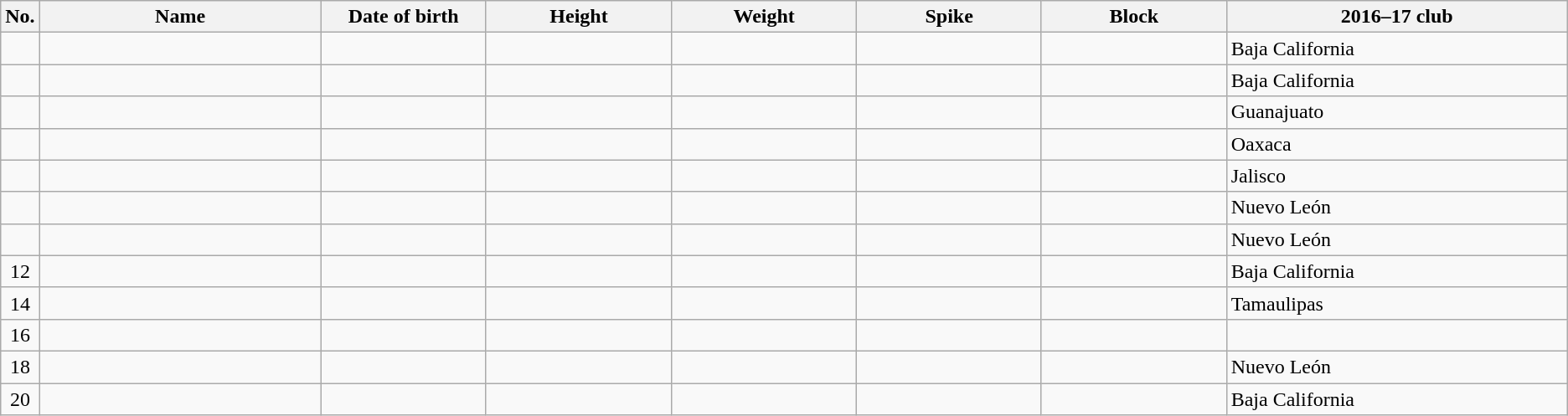<table class="wikitable sortable" style="font-size:100%; text-align:center;">
<tr>
<th>No.</th>
<th style="width:14em">Name</th>
<th style="width:8em">Date of birth</th>
<th style="width:9em">Height</th>
<th style="width:9em">Weight</th>
<th style="width:9em">Spike</th>
<th style="width:9em">Block</th>
<th style="width:17em">2016–17 club</th>
</tr>
<tr>
<td></td>
<td align=left></td>
<td align=right></td>
<td></td>
<td></td>
<td></td>
<td></td>
<td align=left> Baja California</td>
</tr>
<tr>
<td></td>
<td align=left></td>
<td align=right></td>
<td></td>
<td></td>
<td></td>
<td></td>
<td align=left> Baja California</td>
</tr>
<tr>
<td></td>
<td align=left></td>
<td align=right></td>
<td></td>
<td></td>
<td></td>
<td></td>
<td align=left> Guanajuato</td>
</tr>
<tr>
<td></td>
<td align=left></td>
<td align=right></td>
<td></td>
<td></td>
<td></td>
<td></td>
<td align=left> Oaxaca</td>
</tr>
<tr>
<td></td>
<td align=left></td>
<td align=right></td>
<td></td>
<td></td>
<td></td>
<td></td>
<td align=left> Jalisco</td>
</tr>
<tr>
<td></td>
<td align=left></td>
<td align=right></td>
<td></td>
<td></td>
<td></td>
<td></td>
<td align=left> Nuevo León</td>
</tr>
<tr>
<td></td>
<td align=left></td>
<td align=right></td>
<td></td>
<td></td>
<td></td>
<td></td>
<td align=left> Nuevo León</td>
</tr>
<tr>
<td>12</td>
<td align=left></td>
<td align=right></td>
<td></td>
<td></td>
<td></td>
<td></td>
<td align=left> Baja California</td>
</tr>
<tr>
<td>14</td>
<td align=left></td>
<td align=right></td>
<td></td>
<td></td>
<td></td>
<td></td>
<td align=left> Tamaulipas</td>
</tr>
<tr>
<td>16</td>
<td align=left></td>
<td align=right></td>
<td></td>
<td></td>
<td></td>
<td></td>
<td align=left></td>
</tr>
<tr>
<td>18</td>
<td align=left></td>
<td align=right></td>
<td></td>
<td></td>
<td></td>
<td></td>
<td align=left> Nuevo León</td>
</tr>
<tr>
<td>20</td>
<td align=left></td>
<td align=right></td>
<td></td>
<td></td>
<td></td>
<td></td>
<td align=left> Baja California</td>
</tr>
</table>
